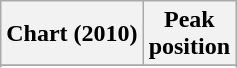<table class="wikitable sortable">
<tr>
<th align="left">Chart (2010)</th>
<th align="center">Peak<br>position</th>
</tr>
<tr>
</tr>
<tr>
</tr>
<tr>
</tr>
<tr>
</tr>
</table>
